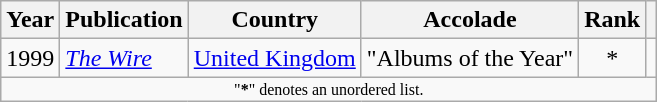<table class="wikitable sortable" style="margin:0em 1em 1em 0pt">
<tr>
<th>Year</th>
<th>Publication</th>
<th>Country</th>
<th>Accolade</th>
<th>Rank</th>
<th class=unsortable></th>
</tr>
<tr>
<td align=center>1999</td>
<td><em><a href='#'>The Wire</a></em></td>
<td><a href='#'>United Kingdom</a></td>
<td>"Albums of the Year"</td>
<td align=center>*</td>
<td></td>
</tr>
<tr class="sortbottom">
<td colspan=6 style=font-size:8pt; align=center>"<strong>*</strong>" denotes an unordered list.</td>
</tr>
</table>
